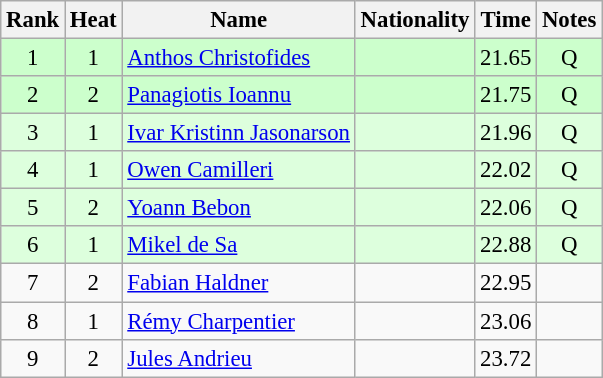<table class="wikitable sortable" style="text-align:center; font-size:95%">
<tr>
<th>Rank</th>
<th>Heat</th>
<th>Name</th>
<th>Nationality</th>
<th>Time</th>
<th>Notes</th>
</tr>
<tr bgcolor=ccffcc>
<td>1</td>
<td>1</td>
<td align=left><a href='#'>Anthos Christofides</a></td>
<td align=left></td>
<td>21.65</td>
<td>Q</td>
</tr>
<tr bgcolor=ccffcc>
<td>2</td>
<td>2</td>
<td align=left><a href='#'>Panagiotis Ioannu</a></td>
<td align=left></td>
<td>21.75</td>
<td>Q</td>
</tr>
<tr bgcolor=ddffdd>
<td>3</td>
<td>1</td>
<td align=left><a href='#'>Ivar Kristinn Jasonarson</a></td>
<td align=left></td>
<td>21.96</td>
<td>Q</td>
</tr>
<tr bgcolor=ddffdd>
<td>4</td>
<td>1</td>
<td align=left><a href='#'>Owen Camilleri</a></td>
<td align=left></td>
<td>22.02</td>
<td>Q</td>
</tr>
<tr bgcolor=ddffdd>
<td>5</td>
<td>2</td>
<td align=left><a href='#'>Yoann Bebon</a></td>
<td align=left></td>
<td>22.06</td>
<td>Q</td>
</tr>
<tr bgcolor=ddffdd>
<td>6</td>
<td>1</td>
<td align=left><a href='#'>Mikel de Sa</a></td>
<td align=left></td>
<td>22.88</td>
<td>Q</td>
</tr>
<tr>
<td>7</td>
<td>2</td>
<td align=left><a href='#'>Fabian Haldner</a></td>
<td align=left></td>
<td>22.95</td>
<td></td>
</tr>
<tr>
<td>8</td>
<td>1</td>
<td align=left><a href='#'>Rémy Charpentier</a></td>
<td align=left></td>
<td>23.06</td>
<td></td>
</tr>
<tr>
<td>9</td>
<td>2</td>
<td align=left><a href='#'>Jules Andrieu</a></td>
<td align=left></td>
<td>23.72</td>
<td></td>
</tr>
</table>
